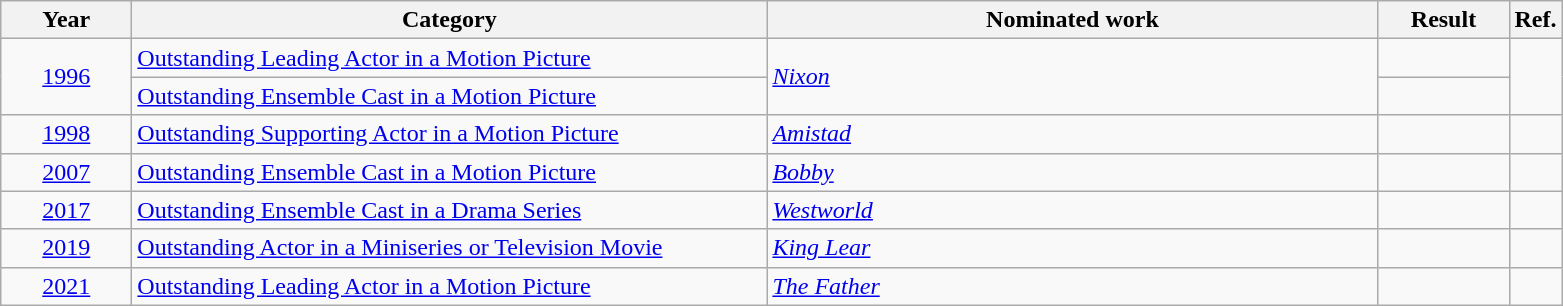<table class=wikitable>
<tr>
<th scope="col" style="width:5em;">Year</th>
<th scope="col" style="width:26em;">Category</th>
<th scope="col" style="width:25em;">Nominated work</th>
<th scope="col" style="width:5em;">Result</th>
<th>Ref.</th>
</tr>
<tr>
<td style="text-align:center;", rowspan="2"><a href='#'>1996</a></td>
<td><a href='#'>Outstanding Leading Actor in a Motion Picture</a></td>
<td rowspan="2"><em><a href='#'>Nixon</a></em></td>
<td></td>
<td style="text-align:center;", rowspan="2"></td>
</tr>
<tr>
<td><a href='#'>Outstanding Ensemble Cast in a Motion Picture</a></td>
<td></td>
</tr>
<tr>
<td style="text-align:center;"><a href='#'>1998</a></td>
<td><a href='#'>Outstanding Supporting Actor in a Motion Picture</a></td>
<td><em><a href='#'>Amistad</a></em></td>
<td></td>
<td style="text-align:center;"></td>
</tr>
<tr>
<td style="text-align:center;"><a href='#'>2007</a></td>
<td><a href='#'>Outstanding Ensemble Cast in a Motion Picture</a></td>
<td><em><a href='#'>Bobby</a></em></td>
<td></td>
<td style="text-align:center;"></td>
</tr>
<tr>
<td style="text-align:center;"><a href='#'>2017</a></td>
<td><a href='#'>Outstanding Ensemble Cast in a Drama Series</a></td>
<td><em><a href='#'>Westworld</a></em></td>
<td></td>
<td style="text-align:center;"></td>
</tr>
<tr>
<td style="text-align:center;"><a href='#'>2019</a></td>
<td><a href='#'>Outstanding Actor in a Miniseries or Television Movie</a></td>
<td><em><a href='#'>King Lear</a></em></td>
<td></td>
<td style="text-align:center;"></td>
</tr>
<tr>
<td style="text-align:center;"><a href='#'>2021</a></td>
<td><a href='#'>Outstanding Leading Actor in a Motion Picture</a></td>
<td><em><a href='#'>The Father</a></em></td>
<td></td>
<td style="text-align:center;"></td>
</tr>
</table>
